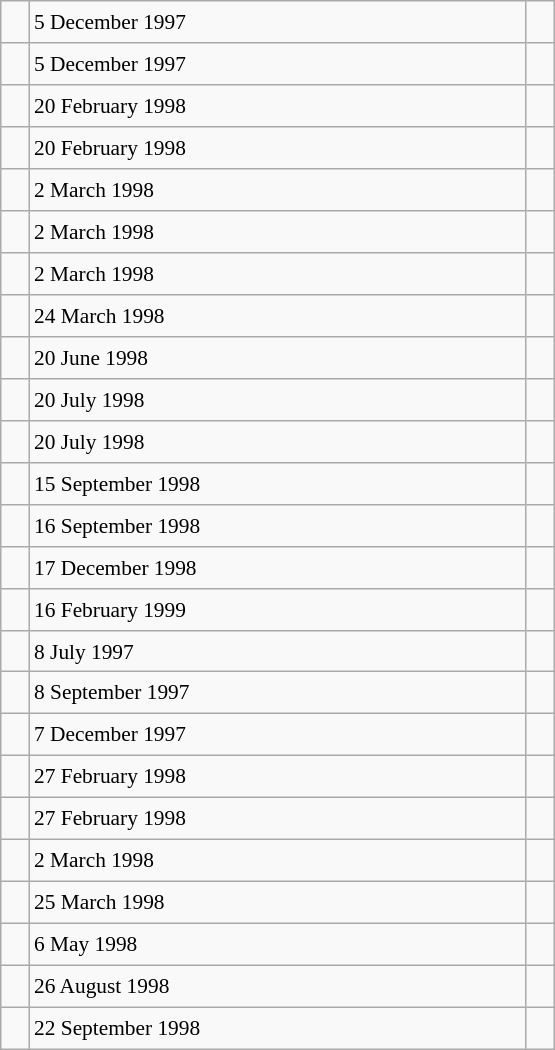<table class="wikitable" style="font-size: 89%; float: left; width: 26em; margin-right: 1em; height: 700px">
<tr>
<td></td>
<td>5 December 1997</td>
<td></td>
</tr>
<tr>
<td></td>
<td>5 December 1997</td>
<td></td>
</tr>
<tr>
<td></td>
<td>20 February 1998</td>
<td></td>
</tr>
<tr>
<td></td>
<td>20 February 1998</td>
<td></td>
</tr>
<tr>
<td></td>
<td>2 March 1998</td>
<td></td>
</tr>
<tr>
<td></td>
<td>2 March 1998</td>
<td></td>
</tr>
<tr>
<td></td>
<td>2 March 1998</td>
<td></td>
</tr>
<tr>
<td></td>
<td>24 March 1998</td>
<td></td>
</tr>
<tr>
<td></td>
<td>20 June 1998</td>
<td></td>
</tr>
<tr>
<td></td>
<td>20 July 1998</td>
<td></td>
</tr>
<tr>
<td></td>
<td>20 July 1998</td>
<td></td>
</tr>
<tr>
<td></td>
<td>15 September 1998</td>
<td></td>
</tr>
<tr>
<td></td>
<td>16 September 1998</td>
<td></td>
</tr>
<tr>
<td></td>
<td>17 December 1998</td>
<td></td>
</tr>
<tr>
<td></td>
<td>16 February 1999</td>
<td></td>
</tr>
<tr>
<td></td>
<td>8 July 1997</td>
<td></td>
</tr>
<tr>
<td></td>
<td>8 September 1997</td>
<td></td>
</tr>
<tr>
<td></td>
<td>7 December 1997</td>
<td></td>
</tr>
<tr>
<td></td>
<td>27 February 1998</td>
<td></td>
</tr>
<tr>
<td></td>
<td>27 February 1998</td>
<td></td>
</tr>
<tr>
<td></td>
<td>2 March 1998</td>
<td></td>
</tr>
<tr>
<td></td>
<td>25 March 1998</td>
<td></td>
</tr>
<tr>
<td></td>
<td>6 May 1998</td>
<td></td>
</tr>
<tr>
<td></td>
<td>26 August 1998</td>
<td></td>
</tr>
<tr>
<td></td>
<td>22 September 1998</td>
<td></td>
</tr>
</table>
